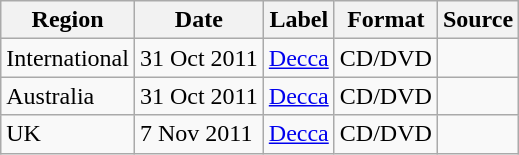<table class="wikitable">
<tr>
<th>Region</th>
<th>Date</th>
<th>Label</th>
<th>Format</th>
<th>Source</th>
</tr>
<tr>
<td>International</td>
<td>31 Oct 2011</td>
<td><a href='#'>Decca</a></td>
<td>CD/DVD</td>
<td></td>
</tr>
<tr>
<td>Australia</td>
<td>31 Oct 2011</td>
<td><a href='#'>Decca</a></td>
<td>CD/DVD</td>
<td></td>
</tr>
<tr>
<td>UK</td>
<td>7 Nov 2011</td>
<td><a href='#'>Decca</a></td>
<td>CD/DVD</td>
<td></td>
</tr>
</table>
